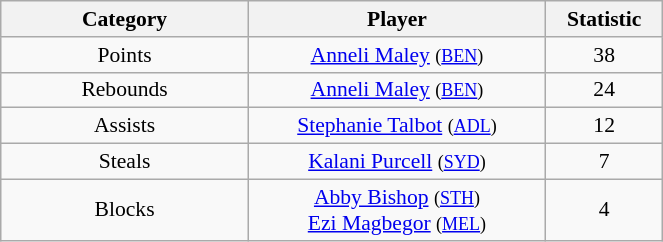<table class="wikitable" style="width: 35%; text-align:center; font-size:90%">
<tr>
<th width=25%>Category</th>
<th width=30%>Player</th>
<th width=10%>Statistic</th>
</tr>
<tr>
<td>Points</td>
<td><a href='#'>Anneli Maley</a> <small>(<a href='#'>BEN</a>)</small></td>
<td>38</td>
</tr>
<tr>
<td>Rebounds</td>
<td><a href='#'>Anneli Maley</a> <small>(<a href='#'>BEN</a>)</small></td>
<td>24</td>
</tr>
<tr>
<td>Assists</td>
<td><a href='#'>Stephanie Talbot</a> <small>(<a href='#'>ADL</a>)</small></td>
<td>12</td>
</tr>
<tr>
<td>Steals</td>
<td><a href='#'>Kalani Purcell</a> <small>(<a href='#'>SYD</a>)</small></td>
<td>7</td>
</tr>
<tr>
<td>Blocks</td>
<td><a href='#'>Abby Bishop</a> <small>(<a href='#'>STH</a>)</small> <br> <a href='#'>Ezi Magbegor</a> <small>(<a href='#'>MEL</a>)</small></td>
<td>4</td>
</tr>
</table>
